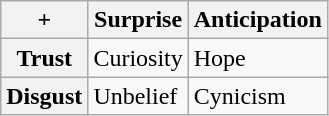<table class="wikitable">
<tr>
<th>+</th>
<th>Surprise</th>
<th>Anticipation</th>
</tr>
<tr>
<th>Trust</th>
<td>Curiosity</td>
<td>Hope</td>
</tr>
<tr>
<th>Disgust</th>
<td>Unbelief</td>
<td>Cynicism</td>
</tr>
</table>
